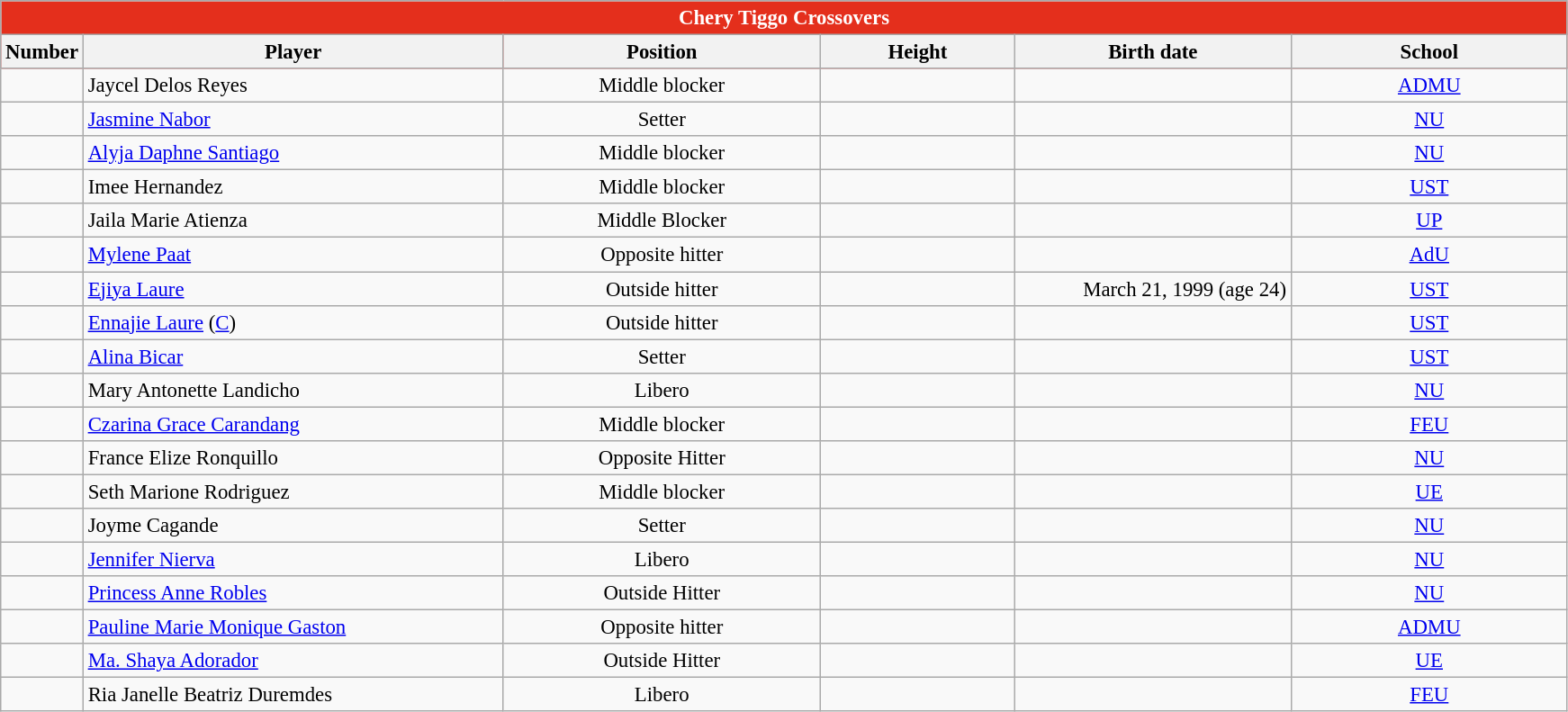<table class="wikitable sortable" style="font-size:95%; text-align:left;">
<tr>
<th colspan="6" style= "background:#E42F1C; color:white; text-align: center"><strong>Chery Tiggo Crossovers</strong></th>
</tr>
<tr style="background:red;">
<th style= "align=center; width:2em;">Number</th>
<th style= "align=center;width:20em;">Player</th>
<th style= "align=center; width:15em;">Position</th>
<th style= "align=center; width:9em;">Height</th>
<th style= "align=center; width:13em;">Birth date</th>
<th style= "align=center; width:13em;">School</th>
</tr>
<tr align=center>
<td></td>
<td align=left> Jaycel Delos Reyes</td>
<td>Middle blocker</td>
<td></td>
<td></td>
<td><a href='#'>ADMU</a></td>
</tr>
<tr align=center>
<td></td>
<td align=left> <a href='#'>Jasmine Nabor</a></td>
<td>Setter</td>
<td></td>
<td align=right></td>
<td><a href='#'>NU</a></td>
</tr>
<tr align=center>
<td></td>
<td align=left> <a href='#'>Alyja Daphne Santiago</a></td>
<td>Middle blocker</td>
<td></td>
<td align=right></td>
<td><a href='#'>NU</a></td>
</tr>
<tr align=center>
<td></td>
<td align=left> Imee Hernandez</td>
<td>Middle blocker</td>
<td></td>
<td align=right></td>
<td><a href='#'>UST</a></td>
</tr>
<tr align=center>
<td></td>
<td align=left> Jaila Marie Atienza</td>
<td>Middle Blocker</td>
<td></td>
<td align=right></td>
<td><a href='#'>UP</a></td>
</tr>
<tr align=center>
<td></td>
<td align=left> <a href='#'>Mylene Paat</a></td>
<td>Opposite hitter</td>
<td></td>
<td align=right></td>
<td><a href='#'>AdU</a></td>
</tr>
<tr align=center>
<td></td>
<td align=left> <a href='#'>Ejiya Laure</a></td>
<td>Outside hitter</td>
<td></td>
<td align=right>March 21, 1999 (age 24)</td>
<td><a href='#'>UST</a></td>
</tr>
<tr align=center>
<td></td>
<td align=left> <a href='#'>Ennajie Laure</a> (<a href='#'>C</a>)</td>
<td>Outside hitter</td>
<td></td>
<td align=right></td>
<td><a href='#'>UST</a></td>
</tr>
<tr align=center>
<td></td>
<td align=left> <a href='#'>Alina Bicar</a></td>
<td>Setter</td>
<td></td>
<td align=right></td>
<td><a href='#'>UST</a></td>
</tr>
<tr align=center>
<td></td>
<td align=left> Mary Antonette Landicho</td>
<td>Libero</td>
<td></td>
<td></td>
<td><a href='#'>NU</a></td>
</tr>
<tr align=center>
<td></td>
<td align=left> <a href='#'>Czarina Grace Carandang</a></td>
<td>Middle blocker</td>
<td></td>
<td align=right></td>
<td><a href='#'>FEU</a></td>
</tr>
<tr align=center>
<td></td>
<td align=left> France Elize Ronquillo</td>
<td>Opposite Hitter</td>
<td></td>
<td></td>
<td><a href='#'>NU</a></td>
</tr>
<tr align=center>
<td></td>
<td align=left> Seth Marione Rodriguez</td>
<td>Middle blocker</td>
<td></td>
<td align=right></td>
<td><a href='#'>UE</a></td>
</tr>
<tr align=center>
<td></td>
<td align=left> Joyme Cagande</td>
<td>Setter</td>
<td></td>
<td></td>
<td><a href='#'>NU</a></td>
</tr>
<tr align=center>
<td></td>
<td align=left> <a href='#'>Jennifer Nierva</a></td>
<td>Libero</td>
<td></td>
<td align=right></td>
<td><a href='#'>NU</a></td>
</tr>
<tr align=center>
<td></td>
<td align=left> <a href='#'>Princess Anne Robles</a></td>
<td>Outside Hitter</td>
<td></td>
<td align=right></td>
<td><a href='#'>NU</a></td>
</tr>
<tr align=center>
<td></td>
<td align=left> <a href='#'>Pauline Marie Monique Gaston</a></td>
<td>Opposite hitter</td>
<td></td>
<td align=right></td>
<td><a href='#'>ADMU</a></td>
</tr>
<tr align=center>
<td></td>
<td align=left> <a href='#'>Ma. Shaya Adorador</a></td>
<td>Outside Hitter</td>
<td></td>
<td align=right></td>
<td><a href='#'>UE</a></td>
</tr>
<tr align=center>
<td></td>
<td align=left> Ria Janelle Beatriz Duremdes</td>
<td>Libero</td>
<td></td>
<td align=right></td>
<td><a href='#'>FEU</a></td>
</tr>
</table>
